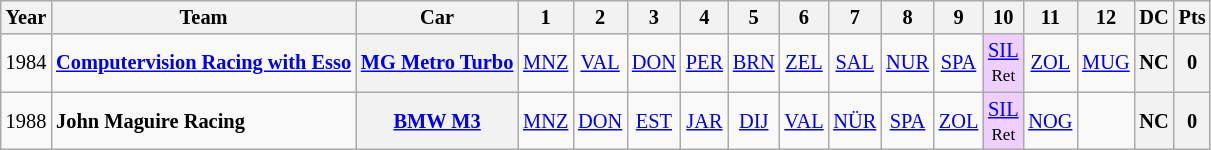<table class="wikitable" style="text-align:center; font-size:85%">
<tr>
<th>Year</th>
<th>Team</th>
<th>Car</th>
<th>1</th>
<th>2</th>
<th>3</th>
<th>4</th>
<th>5</th>
<th>6</th>
<th>7</th>
<th>8</th>
<th>9</th>
<th>10</th>
<th>11</th>
<th>12</th>
<th>DC</th>
<th>Pts</th>
</tr>
<tr>
<td>1984</td>
<td align="left" nowrap> <a href='#'><strong>Computervision Racing with Esso</strong></a></td>
<th nowrap><a href='#'>MG Metro Turbo</a></th>
<td><a href='#'>MNZ</a></td>
<td><a href='#'>VAL</a></td>
<td><a href='#'>DON</a></td>
<td><a href='#'>PER</a></td>
<td><a href='#'>BRN</a></td>
<td><a href='#'>ZEL</a></td>
<td><a href='#'>SAL</a></td>
<td><a href='#'>NUR</a></td>
<td><a href='#'>SPA</a></td>
<td style="background:#EFCFFF;"><a href='#'>SIL</a><br><small>Ret</small></td>
<td><a href='#'>ZOL</a></td>
<td><a href='#'>MUG</a></td>
<th>NC</th>
<th>0</th>
</tr>
<tr>
<td>1988</td>
<td align="left" nowrap> <strong>John Maguire Racing</strong></td>
<th nowrap><a href='#'>BMW M3</a></th>
<td><a href='#'>MNZ</a></td>
<td><a href='#'>DON</a></td>
<td><a href='#'>EST</a></td>
<td><a href='#'>JAR</a></td>
<td><a href='#'>DIJ</a></td>
<td><a href='#'>VAL</a></td>
<td><a href='#'>NÜR</a></td>
<td><a href='#'>SPA</a></td>
<td><a href='#'>ZOL</a></td>
<td style="background:#EFCFFF;"><a href='#'>SIL</a><br><small>Ret</small></td>
<td><a href='#'>NOG</a></td>
<td></td>
<th>NC</th>
<th>0</th>
</tr>
</table>
